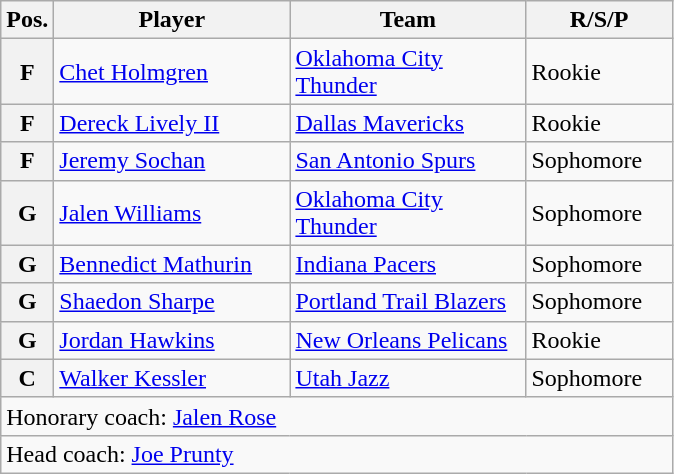<table class="wikitable">
<tr>
<th>Pos.</th>
<th style="width:150px;">Player</th>
<th width=150>Team</th>
<th width=90>R/S/P</th>
</tr>
<tr>
<th>F</th>
<td><a href='#'>Chet Holmgren</a></td>
<td><a href='#'>Oklahoma City Thunder</a></td>
<td>Rookie</td>
</tr>
<tr>
<th>F</th>
<td><a href='#'>Dereck Lively II</a></td>
<td><a href='#'>Dallas Mavericks</a></td>
<td>Rookie</td>
</tr>
<tr>
<th>F</th>
<td><a href='#'>Jeremy Sochan</a></td>
<td><a href='#'>San Antonio Spurs</a></td>
<td>Sophomore</td>
</tr>
<tr>
<th>G</th>
<td><a href='#'>Jalen Williams</a></td>
<td><a href='#'>Oklahoma City Thunder</a></td>
<td>Sophomore</td>
</tr>
<tr>
<th>G</th>
<td><a href='#'>Bennedict Mathurin</a></td>
<td><a href='#'>Indiana Pacers</a></td>
<td>Sophomore</td>
</tr>
<tr>
<th>G</th>
<td><a href='#'>Shaedon Sharpe</a></td>
<td><a href='#'>Portland Trail Blazers</a></td>
<td>Sophomore</td>
</tr>
<tr>
<th>G</th>
<td><a href='#'>Jordan Hawkins</a></td>
<td><a href='#'>New Orleans Pelicans</a></td>
<td>Rookie</td>
</tr>
<tr>
<th>C</th>
<td><a href='#'>Walker Kessler</a></td>
<td><a href='#'>Utah Jazz</a></td>
<td>Sophomore</td>
</tr>
<tr>
<td colspan="5">Honorary coach: <a href='#'>Jalen Rose</a></td>
</tr>
<tr>
<td colspan="5">Head coach: <a href='#'>Joe Prunty</a></td>
</tr>
</table>
